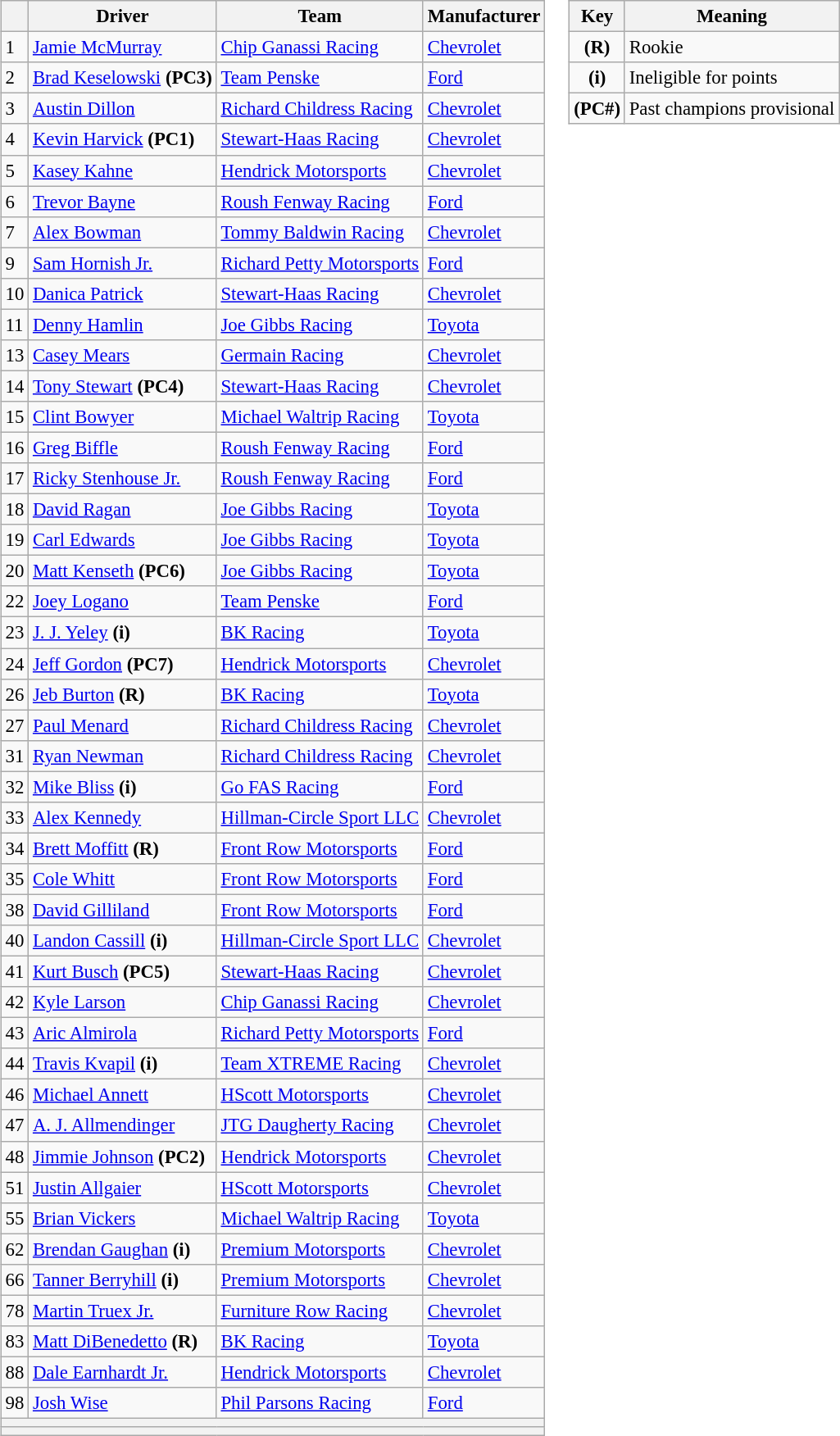<table>
<tr>
<td><br><table class="wikitable" style="font-size:95%">
<tr>
<th></th>
<th>Driver</th>
<th>Team</th>
<th>Manufacturer</th>
</tr>
<tr>
<td>1</td>
<td><a href='#'>Jamie McMurray</a></td>
<td><a href='#'>Chip Ganassi Racing</a></td>
<td><a href='#'>Chevrolet</a></td>
</tr>
<tr>
<td>2</td>
<td><a href='#'>Brad Keselowski</a> <strong>(PC3)</strong></td>
<td><a href='#'>Team Penske</a></td>
<td><a href='#'>Ford</a></td>
</tr>
<tr>
<td>3</td>
<td><a href='#'>Austin Dillon</a></td>
<td><a href='#'>Richard Childress Racing</a></td>
<td><a href='#'>Chevrolet</a></td>
</tr>
<tr>
<td>4</td>
<td><a href='#'>Kevin Harvick</a> <strong>(PC1)</strong></td>
<td><a href='#'>Stewart-Haas Racing</a></td>
<td><a href='#'>Chevrolet</a></td>
</tr>
<tr>
<td>5</td>
<td><a href='#'>Kasey Kahne</a></td>
<td><a href='#'>Hendrick Motorsports</a></td>
<td><a href='#'>Chevrolet</a></td>
</tr>
<tr>
<td>6</td>
<td><a href='#'>Trevor Bayne</a></td>
<td><a href='#'>Roush Fenway Racing</a></td>
<td><a href='#'>Ford</a></td>
</tr>
<tr>
<td>7</td>
<td><a href='#'>Alex Bowman</a></td>
<td><a href='#'>Tommy Baldwin Racing</a></td>
<td><a href='#'>Chevrolet</a></td>
</tr>
<tr>
<td>9</td>
<td><a href='#'>Sam Hornish Jr.</a></td>
<td><a href='#'>Richard Petty Motorsports</a></td>
<td><a href='#'>Ford</a></td>
</tr>
<tr>
<td>10</td>
<td><a href='#'>Danica Patrick</a></td>
<td><a href='#'>Stewart-Haas Racing</a></td>
<td><a href='#'>Chevrolet</a></td>
</tr>
<tr>
<td>11</td>
<td><a href='#'>Denny Hamlin</a></td>
<td><a href='#'>Joe Gibbs Racing</a></td>
<td><a href='#'>Toyota</a></td>
</tr>
<tr>
<td>13</td>
<td><a href='#'>Casey Mears</a></td>
<td><a href='#'>Germain Racing</a></td>
<td><a href='#'>Chevrolet</a></td>
</tr>
<tr>
<td>14</td>
<td><a href='#'>Tony Stewart</a> <strong>(PC4)</strong></td>
<td><a href='#'>Stewart-Haas Racing</a></td>
<td><a href='#'>Chevrolet</a></td>
</tr>
<tr>
<td>15</td>
<td><a href='#'>Clint Bowyer</a></td>
<td><a href='#'>Michael Waltrip Racing</a></td>
<td><a href='#'>Toyota</a></td>
</tr>
<tr>
<td>16</td>
<td><a href='#'>Greg Biffle</a></td>
<td><a href='#'>Roush Fenway Racing</a></td>
<td><a href='#'>Ford</a></td>
</tr>
<tr>
<td>17</td>
<td><a href='#'>Ricky Stenhouse Jr.</a></td>
<td><a href='#'>Roush Fenway Racing</a></td>
<td><a href='#'>Ford</a></td>
</tr>
<tr>
<td>18</td>
<td><a href='#'>David Ragan</a></td>
<td><a href='#'>Joe Gibbs Racing</a></td>
<td><a href='#'>Toyota</a></td>
</tr>
<tr>
<td>19</td>
<td><a href='#'>Carl Edwards</a></td>
<td><a href='#'>Joe Gibbs Racing</a></td>
<td><a href='#'>Toyota</a></td>
</tr>
<tr>
<td>20</td>
<td><a href='#'>Matt Kenseth</a> <strong>(PC6)</strong></td>
<td><a href='#'>Joe Gibbs Racing</a></td>
<td><a href='#'>Toyota</a></td>
</tr>
<tr>
<td>22</td>
<td><a href='#'>Joey Logano</a></td>
<td><a href='#'>Team Penske</a></td>
<td><a href='#'>Ford</a></td>
</tr>
<tr>
<td>23</td>
<td><a href='#'>J. J. Yeley</a> <strong>(i)</strong></td>
<td><a href='#'>BK Racing</a></td>
<td><a href='#'>Toyota</a></td>
</tr>
<tr>
<td>24</td>
<td><a href='#'>Jeff Gordon</a> <strong>(PC7)</strong></td>
<td><a href='#'>Hendrick Motorsports</a></td>
<td><a href='#'>Chevrolet</a></td>
</tr>
<tr>
<td>26</td>
<td><a href='#'>Jeb Burton</a> <strong>(R)</strong></td>
<td><a href='#'>BK Racing</a></td>
<td><a href='#'>Toyota</a></td>
</tr>
<tr>
<td>27</td>
<td><a href='#'>Paul Menard</a></td>
<td><a href='#'>Richard Childress Racing</a></td>
<td><a href='#'>Chevrolet</a></td>
</tr>
<tr>
<td>31</td>
<td><a href='#'>Ryan Newman</a></td>
<td><a href='#'>Richard Childress Racing</a></td>
<td><a href='#'>Chevrolet</a></td>
</tr>
<tr>
<td>32</td>
<td><a href='#'>Mike Bliss</a> <strong>(i)</strong></td>
<td><a href='#'>Go FAS Racing</a></td>
<td><a href='#'>Ford</a></td>
</tr>
<tr>
<td>33</td>
<td><a href='#'>Alex Kennedy</a></td>
<td><a href='#'>Hillman-Circle Sport LLC</a></td>
<td><a href='#'>Chevrolet</a></td>
</tr>
<tr>
<td>34</td>
<td><a href='#'>Brett Moffitt</a> <strong>(R)</strong></td>
<td><a href='#'>Front Row Motorsports</a></td>
<td><a href='#'>Ford</a></td>
</tr>
<tr>
<td>35</td>
<td><a href='#'>Cole Whitt</a></td>
<td><a href='#'>Front Row Motorsports</a></td>
<td><a href='#'>Ford</a></td>
</tr>
<tr>
<td>38</td>
<td><a href='#'>David Gilliland</a></td>
<td><a href='#'>Front Row Motorsports</a></td>
<td><a href='#'>Ford</a></td>
</tr>
<tr>
<td>40</td>
<td><a href='#'>Landon Cassill</a> <strong>(i)</strong></td>
<td><a href='#'>Hillman-Circle Sport LLC</a></td>
<td><a href='#'>Chevrolet</a></td>
</tr>
<tr>
<td>41</td>
<td><a href='#'>Kurt Busch</a> <strong>(PC5)</strong></td>
<td><a href='#'>Stewart-Haas Racing</a></td>
<td><a href='#'>Chevrolet</a></td>
</tr>
<tr>
<td>42</td>
<td><a href='#'>Kyle Larson</a></td>
<td><a href='#'>Chip Ganassi Racing</a></td>
<td><a href='#'>Chevrolet</a></td>
</tr>
<tr>
<td>43</td>
<td><a href='#'>Aric Almirola</a></td>
<td><a href='#'>Richard Petty Motorsports</a></td>
<td><a href='#'>Ford</a></td>
</tr>
<tr>
<td>44</td>
<td><a href='#'>Travis Kvapil</a> <strong>(i)</strong></td>
<td><a href='#'>Team XTREME Racing</a></td>
<td><a href='#'>Chevrolet</a></td>
</tr>
<tr>
<td>46</td>
<td><a href='#'>Michael Annett</a></td>
<td><a href='#'>HScott Motorsports</a></td>
<td><a href='#'>Chevrolet</a></td>
</tr>
<tr>
<td>47</td>
<td><a href='#'>A. J. Allmendinger</a></td>
<td><a href='#'>JTG Daugherty Racing</a></td>
<td><a href='#'>Chevrolet</a></td>
</tr>
<tr>
<td>48</td>
<td><a href='#'>Jimmie Johnson</a> <strong>(PC2)</strong></td>
<td><a href='#'>Hendrick Motorsports</a></td>
<td><a href='#'>Chevrolet</a></td>
</tr>
<tr>
<td>51</td>
<td><a href='#'>Justin Allgaier</a></td>
<td><a href='#'>HScott Motorsports</a></td>
<td><a href='#'>Chevrolet</a></td>
</tr>
<tr>
<td>55</td>
<td><a href='#'>Brian Vickers</a></td>
<td><a href='#'>Michael Waltrip Racing</a></td>
<td><a href='#'>Toyota</a></td>
</tr>
<tr>
<td>62</td>
<td><a href='#'>Brendan Gaughan</a> <strong>(i)</strong></td>
<td><a href='#'>Premium Motorsports</a></td>
<td><a href='#'>Chevrolet</a></td>
</tr>
<tr>
<td>66</td>
<td><a href='#'>Tanner Berryhill</a> <strong>(i)</strong></td>
<td><a href='#'>Premium Motorsports</a></td>
<td><a href='#'>Chevrolet</a></td>
</tr>
<tr>
<td>78</td>
<td><a href='#'>Martin Truex Jr.</a></td>
<td><a href='#'>Furniture Row Racing</a></td>
<td><a href='#'>Chevrolet</a></td>
</tr>
<tr>
<td>83</td>
<td><a href='#'>Matt DiBenedetto</a> <strong>(R)</strong></td>
<td><a href='#'>BK Racing</a></td>
<td><a href='#'>Toyota</a></td>
</tr>
<tr>
<td>88</td>
<td><a href='#'>Dale Earnhardt Jr.</a></td>
<td><a href='#'>Hendrick Motorsports</a></td>
<td><a href='#'>Chevrolet</a></td>
</tr>
<tr>
<td>98</td>
<td><a href='#'>Josh Wise</a></td>
<td><a href='#'>Phil Parsons Racing</a></td>
<td><a href='#'>Ford</a></td>
</tr>
<tr>
<th colspan="4"></th>
</tr>
<tr>
<th colspan="4"></th>
</tr>
</table>
</td>
<td valign="top"><br><table align="right" class="wikitable" style="font-size: 95%;">
<tr>
<th>Key</th>
<th>Meaning</th>
</tr>
<tr>
<td align="center"><strong>(R)</strong></td>
<td>Rookie</td>
</tr>
<tr>
<td align="center"><strong>(i)</strong></td>
<td>Ineligible for points</td>
</tr>
<tr>
<td align="center"><strong>(PC#)</strong></td>
<td>Past champions provisional</td>
</tr>
</table>
</td>
</tr>
</table>
